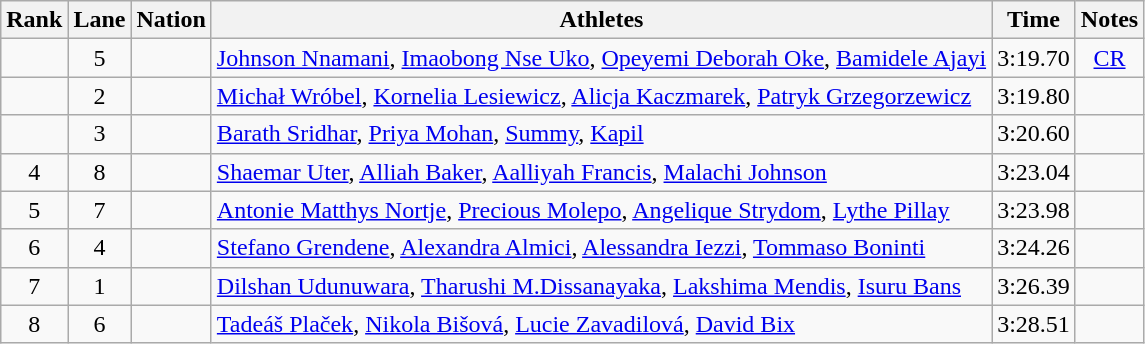<table class="wikitable sortable" style="text-align:center">
<tr>
<th>Rank</th>
<th>Lane</th>
<th>Nation</th>
<th>Athletes</th>
<th>Time</th>
<th>Notes</th>
</tr>
<tr>
<td></td>
<td>5</td>
<td align=left></td>
<td align=left><a href='#'>Johnson Nnamani</a>, <a href='#'>Imaobong Nse Uko</a>, <a href='#'>Opeyemi Deborah Oke</a>, <a href='#'>Bamidele Ajayi</a></td>
<td>3:19.70</td>
<td><a href='#'>CR</a></td>
</tr>
<tr>
<td></td>
<td>2</td>
<td align=left></td>
<td align=left><a href='#'>Michał Wróbel</a>, <a href='#'>Kornelia Lesiewicz</a>, <a href='#'>Alicja Kaczmarek</a>, <a href='#'>Patryk Grzegorzewicz</a></td>
<td>3:19.80</td>
<td></td>
</tr>
<tr>
<td></td>
<td>3</td>
<td align=left></td>
<td align=left><a href='#'>Barath Sridhar</a>, <a href='#'>Priya Mohan</a>, <a href='#'>Summy</a>, <a href='#'>Kapil</a></td>
<td>3:20.60</td>
<td></td>
</tr>
<tr>
<td>4</td>
<td>8</td>
<td align=left></td>
<td align=left><a href='#'>Shaemar Uter</a>, <a href='#'>Alliah Baker</a>,  <a href='#'>Aalliyah Francis</a>, <a href='#'>Malachi Johnson</a></td>
<td>3:23.04</td>
<td></td>
</tr>
<tr>
<td>5</td>
<td>7</td>
<td align=left></td>
<td align=left><a href='#'>Antonie Matthys Nortje</a>, <a href='#'>Precious Molepo</a>, <a href='#'>Angelique Strydom</a>, <a href='#'>Lythe Pillay</a></td>
<td>3:23.98</td>
<td></td>
</tr>
<tr>
<td>6</td>
<td>4</td>
<td align=left></td>
<td align=left><a href='#'>Stefano Grendene</a>, <a href='#'>Alexandra Almici</a>, <a href='#'>Alessandra Iezzi</a>, <a href='#'>Tommaso Boninti</a></td>
<td>3:24.26</td>
<td></td>
</tr>
<tr>
<td>7</td>
<td>1</td>
<td align=left></td>
<td align=left><a href='#'>Dilshan Udunuwara</a>, <a href='#'>Tharushi M.Dissanayaka</a>, <a href='#'>Lakshima Mendis</a>, <a href='#'>Isuru Bans</a></td>
<td>3:26.39</td>
<td></td>
</tr>
<tr>
<td>8</td>
<td>6</td>
<td align=left></td>
<td align=left><a href='#'>Tadeáš Plaček</a>, <a href='#'>Nikola Bišová</a>, <a href='#'>Lucie Zavadilová</a>, <a href='#'>David Bix</a></td>
<td>3:28.51</td>
<td></td>
</tr>
</table>
